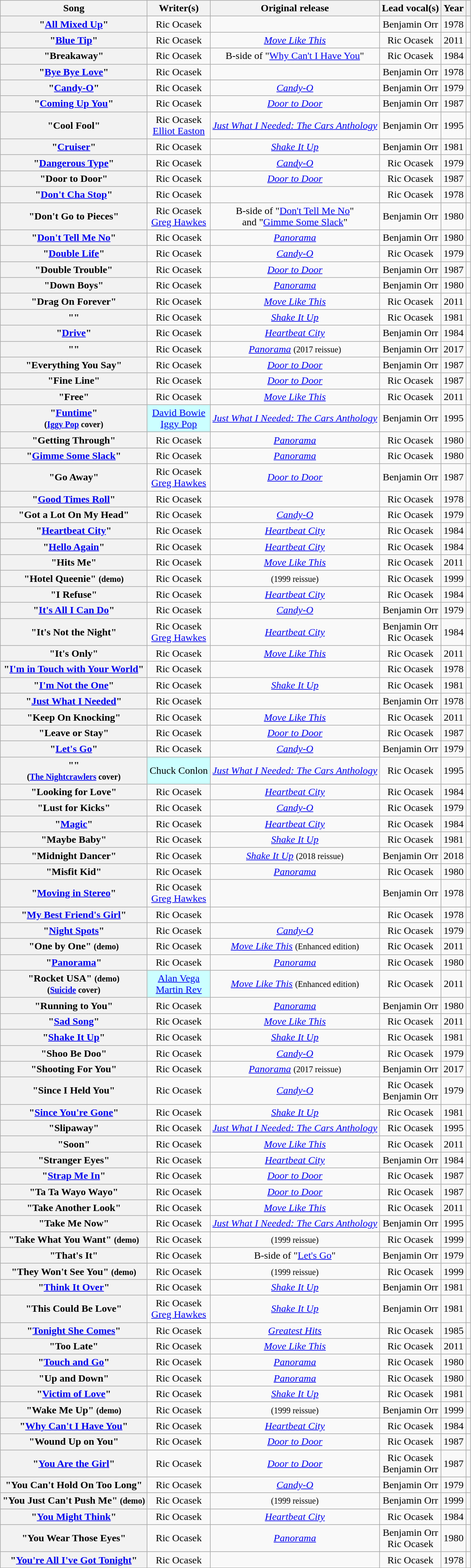<table class="wikitable sortable plainrowheaders" style="text-align:center;">
<tr>
<th scope="col">Song</th>
<th scope="col" class="unsortable">Writer(s)</th>
<th scope="col">Original release</th>
<th scope="col">Lead vocal(s)</th>
<th scope="col">Year</th>
<th scope="col" class="unsortable"></th>
</tr>
<tr>
<th scope="row"> "<a href='#'>All Mixed Up</a>"</th>
<td>Ric Ocasek</td>
<td><em></em></td>
<td>Benjamin Orr</td>
<td>1978</td>
<td></td>
</tr>
<tr>
<th scope="row"> "<a href='#'>Blue Tip</a>"</th>
<td>Ric Ocasek</td>
<td><em><a href='#'>Move Like This</a></em></td>
<td>Ric Ocasek</td>
<td>2011</td>
<td></td>
</tr>
<tr>
<th scope="row">"Breakaway"</th>
<td>Ric Ocasek</td>
<td>B-side of "<a href='#'>Why Can't I Have You</a>"</td>
<td>Ric Ocasek</td>
<td>1984</td>
<td></td>
</tr>
<tr>
<th scope="row">"<a href='#'>Bye Bye Love</a>"</th>
<td>Ric Ocasek</td>
<td><em></em></td>
<td>Benjamin Orr</td>
<td>1978</td>
<td></td>
</tr>
<tr>
<th scope="row"> "<a href='#'>Candy-O</a>"</th>
<td>Ric Ocasek</td>
<td><em><a href='#'>Candy-O</a></em></td>
<td>Benjamin Orr</td>
<td>1979</td>
<td></td>
</tr>
<tr>
<th scope="row">"<a href='#'>Coming Up You</a>"</th>
<td>Ric Ocasek</td>
<td><em><a href='#'>Door to Door</a></em></td>
<td>Benjamin Orr</td>
<td>1987</td>
<td></td>
</tr>
<tr>
<th scope="row">"Cool Fool"</th>
<td>Ric Ocasek<br><a href='#'>Elliot Easton</a></td>
<td><em><a href='#'>Just What I Needed: The Cars Anthology</a></em></td>
<td>Benjamin Orr</td>
<td>1995</td>
<td></td>
</tr>
<tr>
<th scope="row">"<a href='#'>Cruiser</a>"</th>
<td>Ric Ocasek</td>
<td><em><a href='#'>Shake It Up</a></em></td>
<td>Benjamin Orr</td>
<td>1981</td>
<td></td>
</tr>
<tr>
<th scope="row"> "<a href='#'>Dangerous Type</a>"</th>
<td>Ric Ocasek</td>
<td><em><a href='#'>Candy-O</a></em></td>
<td>Ric Ocasek</td>
<td>1979</td>
<td></td>
</tr>
<tr>
<th scope="row">"Door to Door"</th>
<td>Ric Ocasek</td>
<td><em><a href='#'>Door to Door</a></em></td>
<td>Ric Ocasek</td>
<td>1987</td>
<td></td>
</tr>
<tr>
<th scope="row">"<a href='#'>Don't Cha Stop</a>"</th>
<td>Ric Ocasek</td>
<td><em></em></td>
<td>Ric Ocasek</td>
<td>1978</td>
<td></td>
</tr>
<tr>
<th scope="row">"Don't Go to Pieces"</th>
<td>Ric Ocasek<br><a href='#'>Greg Hawkes</a></td>
<td>B-side of "<a href='#'>Don't Tell Me No</a>"<br>and "<a href='#'>Gimme Some Slack</a>"</td>
<td>Benjamin Orr</td>
<td>1980</td>
<td></td>
</tr>
<tr>
<th scope="row">"<a href='#'>Don't Tell Me No</a>"</th>
<td>Ric Ocasek</td>
<td><em><a href='#'>Panorama</a></em></td>
<td>Benjamin Orr</td>
<td>1980</td>
<td></td>
</tr>
<tr>
<th scope="row">"<a href='#'>Double Life</a>"</th>
<td>Ric Ocasek</td>
<td><em><a href='#'>Candy-O</a></em></td>
<td>Ric Ocasek</td>
<td>1979</td>
<td></td>
</tr>
<tr>
<th scope="row">"Double Trouble"</th>
<td>Ric Ocasek</td>
<td><em><a href='#'>Door to Door</a></em></td>
<td>Benjamin Orr</td>
<td>1987</td>
<td></td>
</tr>
<tr>
<th scope="row">"Down Boys"</th>
<td>Ric Ocasek</td>
<td><em><a href='#'>Panorama</a></em></td>
<td>Benjamin Orr</td>
<td>1980</td>
<td></td>
</tr>
<tr>
<th scope="row">"Drag On Forever"</th>
<td>Ric Ocasek</td>
<td><em><a href='#'>Move Like This</a></em></td>
<td>Ric Ocasek</td>
<td>2011</td>
<td></td>
</tr>
<tr>
<th scope="row">""</th>
<td>Ric Ocasek</td>
<td><em><a href='#'>Shake It Up</a></em></td>
<td>Ric Ocasek</td>
<td>1981</td>
<td></td>
</tr>
<tr>
<th scope="row">"<a href='#'>Drive</a>"</th>
<td>Ric Ocasek</td>
<td><em><a href='#'>Heartbeat City</a></em></td>
<td>Benjamin Orr</td>
<td>1984</td>
<td></td>
</tr>
<tr>
<th scope="row"> ""</th>
<td>Ric Ocasek</td>
<td><em><a href='#'>Panorama</a></em> <small>(2017 reissue)</small></td>
<td>Benjamin Orr</td>
<td>2017</td>
<td></td>
</tr>
<tr>
<th scope="row">"Everything You Say"</th>
<td>Ric Ocasek</td>
<td><em><a href='#'>Door to Door</a></em></td>
<td>Benjamin Orr</td>
<td>1987</td>
<td></td>
</tr>
<tr>
<th scope="row"> "Fine Line"</th>
<td>Ric Ocasek</td>
<td><em><a href='#'>Door to Door</a></em></td>
<td>Ric Ocasek</td>
<td>1987</td>
<td></td>
</tr>
<tr>
<th scope="row">"Free"</th>
<td>Ric Ocasek</td>
<td><em><a href='#'>Move Like This</a></em></td>
<td>Ric Ocasek</td>
<td>2011</td>
<td></td>
</tr>
<tr>
<th scope="row">"<a href='#'>Funtime</a>"<br><small>(<a href='#'>Iggy Pop</a> cover)</small></th>
<td style="background-color:#CCFFFF"><a href='#'>David Bowie</a><br><a href='#'>Iggy Pop</a> </td>
<td><em><a href='#'>Just What I Needed: The Cars Anthology</a></em></td>
<td>Benjamin Orr</td>
<td>1995</td>
<td></td>
</tr>
<tr>
<th scope="row"> "Getting Through"</th>
<td>Ric Ocasek</td>
<td><em><a href='#'>Panorama</a></em></td>
<td>Ric Ocasek</td>
<td>1980</td>
<td></td>
</tr>
<tr>
<th scope="row">"<a href='#'>Gimme Some Slack</a>"</th>
<td>Ric Ocasek</td>
<td><em><a href='#'>Panorama</a></em></td>
<td>Ric Ocasek</td>
<td>1980</td>
<td></td>
</tr>
<tr>
<th scope="row">"Go Away"</th>
<td>Ric Ocasek<br><a href='#'>Greg Hawkes</a></td>
<td><em><a href='#'>Door to Door</a></em></td>
<td>Benjamin Orr</td>
<td>1987</td>
<td></td>
</tr>
<tr>
<th scope="row">"<a href='#'>Good Times Roll</a>"</th>
<td>Ric Ocasek</td>
<td><em></em></td>
<td>Ric Ocasek</td>
<td>1978</td>
<td></td>
</tr>
<tr>
<th scope="row">"Got a Lot On My Head"</th>
<td>Ric Ocasek</td>
<td><em><a href='#'>Candy-O</a></em></td>
<td>Ric Ocasek</td>
<td>1979</td>
<td></td>
</tr>
<tr>
<th scope="row"> "<a href='#'>Heartbeat City</a>"</th>
<td>Ric Ocasek</td>
<td><em><a href='#'>Heartbeat City</a></em></td>
<td>Ric Ocasek</td>
<td>1984</td>
<td></td>
</tr>
<tr>
<th scope="row">"<a href='#'>Hello Again</a>"</th>
<td>Ric Ocasek</td>
<td><em><a href='#'>Heartbeat City</a></em></td>
<td>Ric Ocasek</td>
<td>1984</td>
<td></td>
</tr>
<tr>
<th scope="row">"Hits Me"</th>
<td>Ric Ocasek</td>
<td><em><a href='#'>Move Like This</a></em></td>
<td>Ric Ocasek</td>
<td>2011</td>
<td></td>
</tr>
<tr>
<th scope="row">"Hotel Queenie" <small>(demo)</small></th>
<td>Ric Ocasek</td>
<td><em></em> <small>(1999 reissue)</small></td>
<td>Ric Ocasek</td>
<td>1999</td>
<td></td>
</tr>
<tr>
<th scope="row"> "I Refuse"</th>
<td>Ric Ocasek</td>
<td><em><a href='#'>Heartbeat City</a></em></td>
<td>Ric Ocasek</td>
<td>1984</td>
<td></td>
</tr>
<tr>
<th scope="row">"<a href='#'>It's All I Can Do</a>"</th>
<td>Ric Ocasek</td>
<td><em><a href='#'>Candy-O</a></em></td>
<td>Benjamin Orr</td>
<td>1979</td>
<td></td>
</tr>
<tr>
<th scope="row">"It's Not the Night"</th>
<td>Ric Ocasek<br><a href='#'>Greg Hawkes</a></td>
<td><em><a href='#'>Heartbeat City</a></em></td>
<td>Benjamin Orr<br>Ric Ocasek</td>
<td>1984</td>
<td></td>
</tr>
<tr>
<th scope="row">"It's Only"</th>
<td>Ric Ocasek</td>
<td><em><a href='#'>Move Like This</a></em></td>
<td>Ric Ocasek</td>
<td>2011</td>
<td></td>
</tr>
<tr>
<th scope="row">"<a href='#'>I'm in Touch with Your World</a>"</th>
<td>Ric Ocasek</td>
<td><em></em></td>
<td>Ric Ocasek</td>
<td>1978</td>
<td></td>
</tr>
<tr>
<th scope="row">"<a href='#'>I'm Not the One</a>"</th>
<td>Ric Ocasek</td>
<td><em><a href='#'>Shake It Up</a></em></td>
<td>Ric Ocasek</td>
<td>1981</td>
<td></td>
</tr>
<tr>
<th scope="row"> "<a href='#'>Just What I Needed</a>"</th>
<td>Ric Ocasek</td>
<td><em></em></td>
<td>Benjamin Orr</td>
<td>1978</td>
<td></td>
</tr>
<tr>
<th scope="row"> "Keep On Knocking"</th>
<td>Ric Ocasek</td>
<td><em><a href='#'>Move Like This</a></em></td>
<td>Ric Ocasek</td>
<td>2011</td>
<td></td>
</tr>
<tr>
<th scope="row"> "Leave or Stay"</th>
<td>Ric Ocasek</td>
<td><em><a href='#'>Door to Door</a></em></td>
<td>Ric Ocasek</td>
<td>1987</td>
<td></td>
</tr>
<tr>
<th scope="row">"<a href='#'>Let's Go</a>"</th>
<td>Ric Ocasek</td>
<td><em><a href='#'>Candy-O</a></em></td>
<td>Benjamin Orr</td>
<td>1979</td>
<td></td>
</tr>
<tr>
<th scope="row">""<br><small>(<a href='#'>The Nightcrawlers</a> cover)</small></th>
<td style="background-color:#CCFFFF">Chuck Conlon </td>
<td><em><a href='#'>Just What I Needed: The Cars Anthology</a></em></td>
<td>Ric Ocasek</td>
<td>1995</td>
<td></td>
</tr>
<tr>
<th scope="row">"Looking for Love"</th>
<td>Ric Ocasek</td>
<td><em><a href='#'>Heartbeat City</a></em></td>
<td>Ric Ocasek</td>
<td>1984</td>
<td></td>
</tr>
<tr>
<th scope="row">"Lust for Kicks"</th>
<td>Ric Ocasek</td>
<td><em><a href='#'>Candy-O</a></em></td>
<td>Ric Ocasek</td>
<td>1979</td>
<td></td>
</tr>
<tr>
<th scope="row"> "<a href='#'>Magic</a>"</th>
<td>Ric Ocasek</td>
<td><em><a href='#'>Heartbeat City</a></em></td>
<td>Ric Ocasek</td>
<td>1984</td>
<td></td>
</tr>
<tr>
<th scope="row">"Maybe Baby"</th>
<td>Ric Ocasek</td>
<td><em><a href='#'>Shake It Up</a></em></td>
<td>Ric Ocasek</td>
<td>1981</td>
<td></td>
</tr>
<tr>
<th scope="row">"Midnight Dancer"</th>
<td>Ric Ocasek</td>
<td><em><a href='#'>Shake It Up</a></em> <small>(2018 reissue)</small></td>
<td>Benjamin Orr</td>
<td>2018</td>
<td></td>
</tr>
<tr>
<th scope="row">"Misfit Kid"</th>
<td>Ric Ocasek</td>
<td><em><a href='#'>Panorama</a></em></td>
<td>Ric Ocasek</td>
<td>1980</td>
<td></td>
</tr>
<tr>
<th scope="row">"<a href='#'>Moving in Stereo</a>"</th>
<td>Ric Ocasek<br><a href='#'>Greg Hawkes</a></td>
<td><em></em></td>
<td>Benjamin Orr</td>
<td>1978</td>
<td></td>
</tr>
<tr>
<th scope="row">"<a href='#'>My Best Friend's Girl</a>"</th>
<td>Ric Ocasek</td>
<td><em></em></td>
<td>Ric Ocasek</td>
<td>1978</td>
<td></td>
</tr>
<tr>
<th scope="row"> "<a href='#'>Night Spots</a>"</th>
<td>Ric Ocasek</td>
<td><em><a href='#'>Candy-O</a></em></td>
<td>Ric Ocasek</td>
<td>1979</td>
<td></td>
</tr>
<tr>
<th scope="row"> "One by One" <small>(demo)</small></th>
<td>Ric Ocasek</td>
<td><em><a href='#'>Move Like This</a></em> <small>(Enhanced edition)</small></td>
<td>Ric Ocasek</td>
<td>2011</td>
<td></td>
</tr>
<tr>
<th scope="row"> "<a href='#'>Panorama</a>"</th>
<td>Ric Ocasek</td>
<td><em><a href='#'>Panorama</a></em></td>
<td>Ric Ocasek</td>
<td>1980</td>
<td></td>
</tr>
<tr>
<th scope="row"> "Rocket USA" <small>(demo)</small><br><small>(<a href='#'>Suicide</a> cover)</small></th>
<td style="background-color:#CCFFFF"><a href='#'>Alan Vega</a><br><a href='#'>Martin Rev</a> </td>
<td><em><a href='#'>Move Like This</a></em> <small>(Enhanced edition)</small></td>
<td>Ric Ocasek</td>
<td>2011</td>
<td></td>
</tr>
<tr>
<th scope="row">"Running to You"</th>
<td>Ric Ocasek</td>
<td><em><a href='#'>Panorama</a></em></td>
<td>Benjamin Orr</td>
<td>1980</td>
<td></td>
</tr>
<tr>
<th scope="row"> "<a href='#'>Sad Song</a>"</th>
<td>Ric Ocasek</td>
<td><em><a href='#'>Move Like This</a></em></td>
<td>Ric Ocasek</td>
<td>2011</td>
<td></td>
</tr>
<tr>
<th scope="row">"<a href='#'>Shake It Up</a>"</th>
<td>Ric Ocasek</td>
<td><em><a href='#'>Shake It Up</a></em></td>
<td>Ric Ocasek</td>
<td>1981</td>
<td></td>
</tr>
<tr>
<th scope="row">"Shoo Be Doo"</th>
<td>Ric Ocasek</td>
<td><em><a href='#'>Candy-O</a></em></td>
<td>Ric Ocasek</td>
<td>1979</td>
<td></td>
</tr>
<tr>
<th scope="row">"Shooting For You"</th>
<td>Ric Ocasek</td>
<td><em><a href='#'>Panorama</a></em> <small>(2017 reissue)</small></td>
<td>Benjamin Orr</td>
<td>2017</td>
<td></td>
</tr>
<tr>
<th scope="row">"Since I Held You"</th>
<td>Ric Ocasek</td>
<td><em><a href='#'>Candy-O</a></em></td>
<td>Ric Ocasek<br>Benjamin Orr</td>
<td>1979</td>
<td></td>
</tr>
<tr>
<th scope="row">"<a href='#'>Since You're Gone</a>"</th>
<td>Ric Ocasek</td>
<td><em><a href='#'>Shake It Up</a></em></td>
<td>Ric Ocasek</td>
<td>1981</td>
<td></td>
</tr>
<tr>
<th scope="row">"Slipaway"</th>
<td>Ric Ocasek</td>
<td><em><a href='#'>Just What I Needed: The Cars Anthology</a></em></td>
<td>Ric Ocasek</td>
<td>1995</td>
<td></td>
</tr>
<tr>
<th scope="row">"Soon"</th>
<td>Ric Ocasek</td>
<td><em><a href='#'>Move Like This</a></em></td>
<td>Ric Ocasek</td>
<td>2011</td>
<td></td>
</tr>
<tr>
<th scope="row">"Stranger Eyes"</th>
<td>Ric Ocasek</td>
<td><em><a href='#'>Heartbeat City</a></em></td>
<td>Benjamin Orr</td>
<td>1984</td>
<td></td>
</tr>
<tr>
<th scope="row">"<a href='#'>Strap Me In</a>"</th>
<td>Ric Ocasek</td>
<td><em><a href='#'>Door to Door</a></em></td>
<td>Ric Ocasek</td>
<td>1987</td>
<td></td>
</tr>
<tr>
<th scope="row"> "Ta Ta Wayo Wayo"</th>
<td>Ric Ocasek</td>
<td><em><a href='#'>Door to Door</a></em></td>
<td>Ric Ocasek</td>
<td>1987</td>
<td></td>
</tr>
<tr>
<th scope="row">"Take Another Look"</th>
<td>Ric Ocasek</td>
<td><em><a href='#'>Move Like This</a></em></td>
<td>Ric Ocasek</td>
<td>2011</td>
<td></td>
</tr>
<tr>
<th scope="row">"Take Me Now"</th>
<td>Ric Ocasek</td>
<td><em><a href='#'>Just What I Needed: The Cars Anthology</a></em></td>
<td>Benjamin Orr</td>
<td>1995</td>
<td></td>
</tr>
<tr>
<th scope="row">"Take What You Want" <small>(demo)</small></th>
<td>Ric Ocasek</td>
<td><em></em> <small>(1999 reissue)</small></td>
<td>Ric Ocasek</td>
<td>1999</td>
<td></td>
</tr>
<tr>
<th scope="row">"That's It"</th>
<td>Ric Ocasek</td>
<td>B-side of "<a href='#'>Let's Go</a>"</td>
<td>Benjamin Orr</td>
<td>1979</td>
<td></td>
</tr>
<tr>
<th scope="row">"They Won't See You" <small>(demo)</small></th>
<td>Ric Ocasek</td>
<td><em></em> <small>(1999 reissue)</small></td>
<td>Ric Ocasek</td>
<td>1999</td>
<td></td>
</tr>
<tr>
<th scope="row">"<a href='#'>Think It Over</a>"</th>
<td>Ric Ocasek</td>
<td><em><a href='#'>Shake It Up</a></em></td>
<td>Benjamin Orr</td>
<td>1981</td>
<td></td>
</tr>
<tr>
<th scope="row">"This Could Be Love"</th>
<td>Ric Ocasek<br><a href='#'>Greg Hawkes</a></td>
<td><em><a href='#'>Shake It Up</a></em></td>
<td>Benjamin Orr</td>
<td>1981</td>
<td></td>
</tr>
<tr>
<th scope="row">"<a href='#'>Tonight She Comes</a>"</th>
<td>Ric Ocasek</td>
<td><em><a href='#'>Greatest Hits</a></em></td>
<td>Ric Ocasek</td>
<td>1985</td>
<td></td>
</tr>
<tr>
<th scope="row">"Too Late"</th>
<td>Ric Ocasek</td>
<td><em><a href='#'>Move Like This</a></em></td>
<td>Ric Ocasek</td>
<td>2011</td>
<td></td>
</tr>
<tr>
<th scope="row">"<a href='#'>Touch and Go</a>"</th>
<td>Ric Ocasek</td>
<td><em><a href='#'>Panorama</a></em></td>
<td>Ric Ocasek</td>
<td>1980</td>
<td></td>
</tr>
<tr>
<th scope="row"> "Up and Down"</th>
<td>Ric Ocasek</td>
<td><em><a href='#'>Panorama</a></em></td>
<td>Ric Ocasek</td>
<td>1980</td>
<td></td>
</tr>
<tr>
<th scope="row"> "<a href='#'>Victim of Love</a>"</th>
<td>Ric Ocasek</td>
<td><em><a href='#'>Shake It Up</a></em></td>
<td>Ric Ocasek</td>
<td>1981</td>
<td></td>
</tr>
<tr>
<th scope="row"> "Wake Me Up" <small>(demo)</small></th>
<td>Ric Ocasek</td>
<td><em></em> <small>(1999 reissue)</small></td>
<td>Benjamin Orr</td>
<td>1999</td>
<td></td>
</tr>
<tr>
<th scope="row">"<a href='#'>Why Can't I Have You</a>"</th>
<td>Ric Ocasek</td>
<td><em><a href='#'>Heartbeat City</a></em></td>
<td>Ric Ocasek</td>
<td>1984</td>
<td></td>
</tr>
<tr>
<th scope="row">"Wound Up on You"</th>
<td>Ric Ocasek</td>
<td><em><a href='#'>Door to Door</a></em></td>
<td>Ric Ocasek</td>
<td>1987</td>
<td></td>
</tr>
<tr>
<th scope="row"> "<a href='#'>You Are the Girl</a>"</th>
<td>Ric Ocasek</td>
<td><em><a href='#'>Door to Door</a></em></td>
<td>Ric Ocasek<br>Benjamin Orr</td>
<td>1987</td>
<td></td>
</tr>
<tr>
<th scope="row">"You Can't Hold On Too Long"</th>
<td>Ric Ocasek</td>
<td><em><a href='#'>Candy-O</a></em></td>
<td>Benjamin Orr</td>
<td>1979</td>
<td></td>
</tr>
<tr>
<th scope="row">"You Just Can't Push Me" <small>(demo)</small></th>
<td>Ric Ocasek</td>
<td><em></em> <small>(1999 reissue)</small></td>
<td>Benjamin Orr</td>
<td>1999</td>
<td></td>
</tr>
<tr>
<th scope="row">"<a href='#'>You Might Think</a>"</th>
<td>Ric Ocasek</td>
<td><em><a href='#'>Heartbeat City</a></em></td>
<td>Ric Ocasek</td>
<td>1984</td>
<td></td>
</tr>
<tr>
<th scope="row">"You Wear Those Eyes"</th>
<td>Ric Ocasek</td>
<td><em><a href='#'>Panorama</a></em></td>
<td>Benjamin Orr<br>Ric Ocasek</td>
<td>1980</td>
<td></td>
</tr>
<tr>
<th scope="row">"<a href='#'>You're All I've Got Tonight</a>"</th>
<td>Ric Ocasek</td>
<td><em></em></td>
<td>Ric Ocasek</td>
<td>1978</td>
<td></td>
</tr>
</table>
